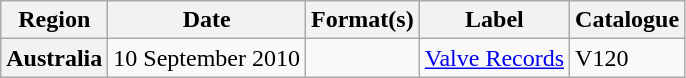<table class="wikitable plainrowheaders">
<tr>
<th scope="col">Region</th>
<th scope="col">Date</th>
<th scope="col">Format(s)</th>
<th scope="col">Label</th>
<th scope="col">Catalogue</th>
</tr>
<tr>
<th scope="row">Australia</th>
<td>10 September 2010</td>
<td></td>
<td><a href='#'>Valve Records</a></td>
<td>V120</td>
</tr>
</table>
